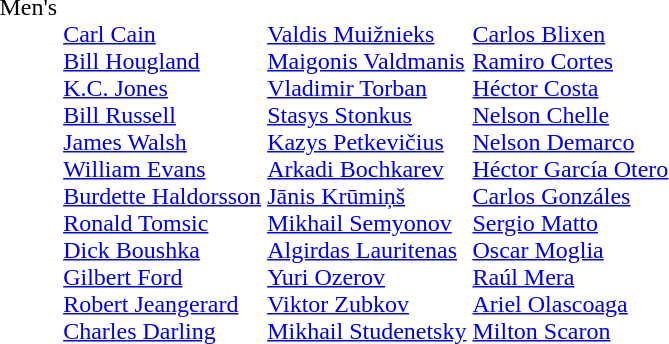<table>
<tr valign="top">
<td>Men's</td>
<td><br><a href='#'>Carl Cain</a><br><a href='#'>Bill Hougland</a><br><a href='#'>K.C. Jones</a><br><a href='#'>Bill Russell</a><br><a href='#'>James Walsh</a><br><a href='#'>William Evans</a><br><a href='#'>Burdette Haldorsson</a><br><a href='#'>Ronald Tomsic</a><br><a href='#'>Dick Boushka</a><br><a href='#'>Gilbert Ford</a><br><a href='#'>Robert Jeangerard</a><br><a href='#'>Charles Darling</a></td>
<td><br><a href='#'>Valdis Muižnieks</a><br><a href='#'>Maigonis Valdmanis</a><br><a href='#'>Vladimir Torban</a><br><a href='#'>Stasys Stonkus</a><br><a href='#'>Kazys Petkevičius</a><br><a href='#'>Arkadi Bochkarev</a><br><a href='#'>Jānis Krūmiņš</a><br><a href='#'>Mikhail Semyonov</a><br><a href='#'>Algirdas Lauritenas</a><br><a href='#'>Yuri Ozerov</a><br><a href='#'>Viktor Zubkov</a><br><a href='#'>Mikhail Studenetsky</a></td>
<td><br><a href='#'>Carlos Blixen</a><br><a href='#'>Ramiro Cortes</a><br><a href='#'>Héctor Costa</a><br><a href='#'>Nelson Chelle</a><br><a href='#'>Nelson Demarco</a><br><a href='#'>Héctor García Otero</a><br><a href='#'>Carlos Gonzáles</a><br><a href='#'>Sergio Matto</a><br><a href='#'>Oscar Moglia</a><br><a href='#'>Raúl Mera</a><br><a href='#'>Ariel Olascoaga</a><br><a href='#'>Milton Scaron</a></td>
</tr>
</table>
